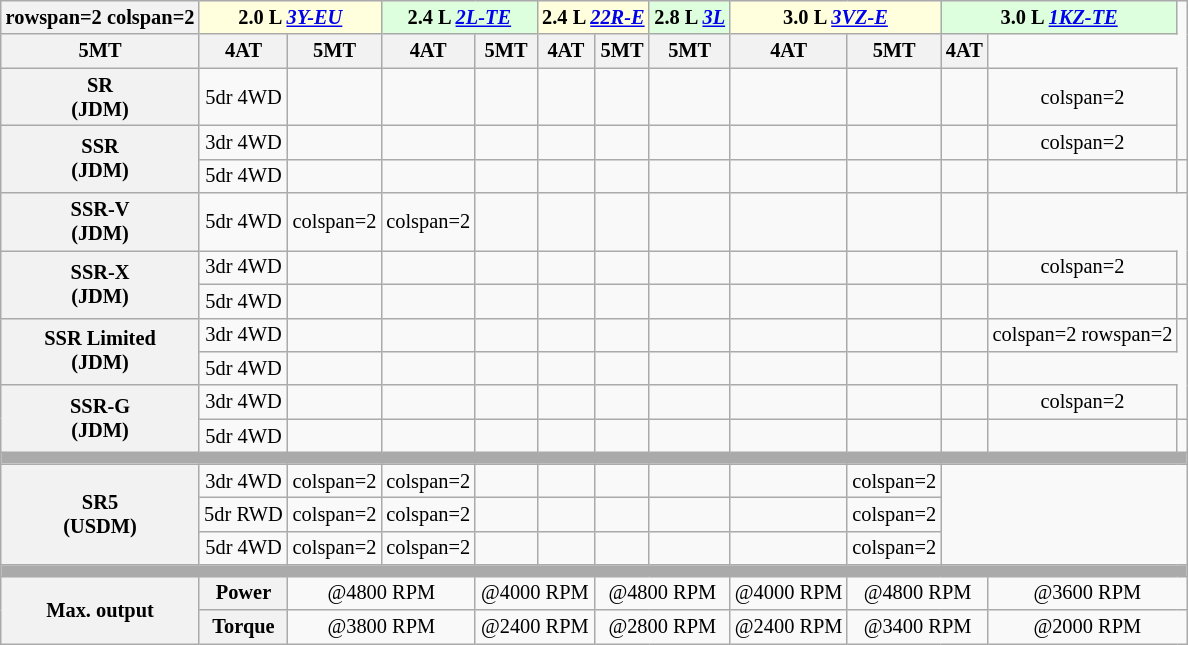<table class="wikitable" style="font-size:85%;text-align:center;">
<tr>
<th>rowspan=2 colspan=2 </th>
<th colspan=2 style="background:#ffd;">2.0 L <em><a href='#'>3Y-EU</a></em></th>
<th colspan=2 style="background:#dfd;">2.4 L <em><a href='#'>2L-TE</a></em></th>
<th colspan=2 style="background:#ffd;">2.4 L <a href='#'><em>22R-E</em></a></th>
<th colspan=1 style="background:#dfd;">2.8 L <a href='#'><em>3L</em></a></th>
<th colspan=2 style="background:#ffd;">3.0 L <a href='#'><em>3VZ-E</em></a></th>
<th colspan=2 style="background:#dfd;">3.0 L <em><a href='#'>1KZ-TE</a></em></th>
</tr>
<tr>
<th>5MT</th>
<th>4AT</th>
<th>5MT</th>
<th>4AT</th>
<th>5MT</th>
<th>4AT</th>
<th>5MT</th>
<th>5MT</th>
<th>4AT</th>
<th>5MT</th>
<th>4AT</th>
</tr>
<tr>
<th rowspan=1>SR<br>(JDM)</th>
<td>5dr 4WD</td>
<td></td>
<td></td>
<td></td>
<td></td>
<td></td>
<td></td>
<td></td>
<td></td>
<td></td>
<td>colspan=2 </td>
</tr>
<tr>
<th rowspan=2>SSR<br>(JDM)</th>
<td>3dr 4WD</td>
<td></td>
<td></td>
<td></td>
<td></td>
<td></td>
<td></td>
<td></td>
<td></td>
<td></td>
<td>colspan=2 </td>
</tr>
<tr>
<td>5dr 4WD</td>
<td></td>
<td></td>
<td></td>
<td></td>
<td></td>
<td></td>
<td></td>
<td></td>
<td></td>
<td></td>
<td></td>
</tr>
<tr>
<th>SSR-V<br>(JDM)</th>
<td>5dr 4WD</td>
<td>colspan=2 </td>
<td>colspan=2 </td>
<td></td>
<td></td>
<td></td>
<td></td>
<td></td>
<td></td>
<td></td>
</tr>
<tr>
<th rowspan=2>SSR-X<br>(JDM)</th>
<td>3dr 4WD</td>
<td></td>
<td></td>
<td></td>
<td></td>
<td></td>
<td></td>
<td></td>
<td></td>
<td></td>
<td>colspan=2 </td>
</tr>
<tr>
<td>5dr 4WD</td>
<td></td>
<td></td>
<td></td>
<td></td>
<td></td>
<td></td>
<td></td>
<td></td>
<td></td>
<td></td>
<td></td>
</tr>
<tr>
<th rowspan=2>SSR Limited<br>(JDM)</th>
<td>3dr 4WD</td>
<td></td>
<td></td>
<td></td>
<td></td>
<td></td>
<td></td>
<td></td>
<td></td>
<td></td>
<td>colspan=2 rowspan=2 </td>
</tr>
<tr>
<td>5dr 4WD</td>
<td></td>
<td></td>
<td></td>
<td></td>
<td></td>
<td></td>
<td></td>
<td></td>
<td></td>
</tr>
<tr>
<th rowspan=2>SSR-G<br>(JDM)</th>
<td>3dr 4WD</td>
<td></td>
<td></td>
<td></td>
<td></td>
<td></td>
<td></td>
<td></td>
<td></td>
<td></td>
<td>colspan=2 </td>
</tr>
<tr>
<td>5dr 4WD</td>
<td></td>
<td></td>
<td></td>
<td></td>
<td></td>
<td></td>
<td></td>
<td></td>
<td></td>
<td></td>
<td></td>
</tr>
<tr>
<td colspan=13 style="font-size:10%;background:#aaa;"> </td>
</tr>
<tr>
<th rowspan=3>SR5<br>(USDM)</th>
<td>3dr 4WD</td>
<td>colspan=2 </td>
<td>colspan=2 </td>
<td></td>
<td></td>
<td></td>
<td></td>
<td></td>
<td>colspan=2 </td>
</tr>
<tr>
<td>5dr RWD</td>
<td>colspan=2 </td>
<td>colspan=2 </td>
<td></td>
<td></td>
<td></td>
<td></td>
<td></td>
<td>colspan=2 </td>
</tr>
<tr>
<td>5dr 4WD</td>
<td>colspan=2 </td>
<td>colspan=2 </td>
<td></td>
<td></td>
<td></td>
<td></td>
<td></td>
<td>colspan=2 </td>
</tr>
<tr>
<td colspan=13 style="font-size:10%;background:#aaa;"> </td>
</tr>
<tr>
<th rowspan=2>Max. output</th>
<th>Power</th>
<td colspan=2> @4800 RPM</td>
<td colspan=2> @4000 RPM</td>
<td colspan=2> @4800 RPM</td>
<td colspan=1> @4000 RPM</td>
<td colspan=2> @4800 RPM</td>
<td colspan=2> @3600 RPM</td>
</tr>
<tr>
<th>Torque</th>
<td colspan=2> @3800 RPM</td>
<td colspan=2> @2400 RPM</td>
<td colspan=2> @2800 RPM</td>
<td colspan=1> @2400 RPM</td>
<td colspan=2> @3400 RPM</td>
<td colspan=2> @2000 RPM</td>
</tr>
</table>
